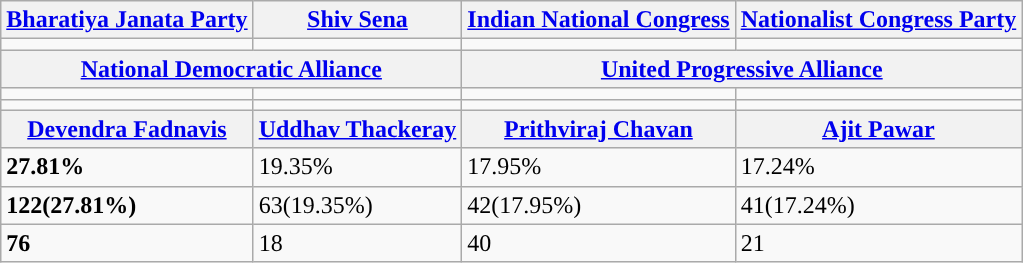<table class="wikitable">
<tr>
<th><a href='#'>Bharatiya Janata Party</a></th>
<th><a href='#'>Shiv Sena</a></th>
<th><a href='#'>Indian National Congress</a></th>
<th><a href='#'>Nationalist Congress Party</a></th>
</tr>
<tr>
<td style="color:inherit;background-color:"></td>
<td style="color:inherit;background-color: "></td>
<td style="color:inherit;background-color: "></td>
<td style="color:inherit;background-color: "></td>
</tr>
<tr>
<th colspan="2"><a href='#'>National Democratic Alliance</a></th>
<th colspan="2"><a href='#'>United Progressive Alliance</a></th>
</tr>
<tr>
<td></td>
<td></td>
<td></td>
<td></td>
</tr>
<tr>
<td></td>
<td></td>
<td></td>
<td></td>
</tr>
<tr>
<th><a href='#'>Devendra Fadnavis</a></th>
<th><a href='#'>Uddhav Thackeray</a></th>
<th><a href='#'>Prithviraj Chavan</a></th>
<th><a href='#'>Ajit Pawar</a></th>
</tr>
<tr>
<td><strong>27.81%</strong></td>
<td>19.35%</td>
<td>17.95%</td>
<td>17.24%</td>
</tr>
<tr>
<td><strong>122(27.81%)</strong></td>
<td>63(19.35%)</td>
<td>42(17.95%)</td>
<td>41(17.24%)</td>
</tr>
<tr>
<td> <strong>76</strong></td>
<td> 18</td>
<td> 40</td>
<td> 21</td>
</tr>
</table>
